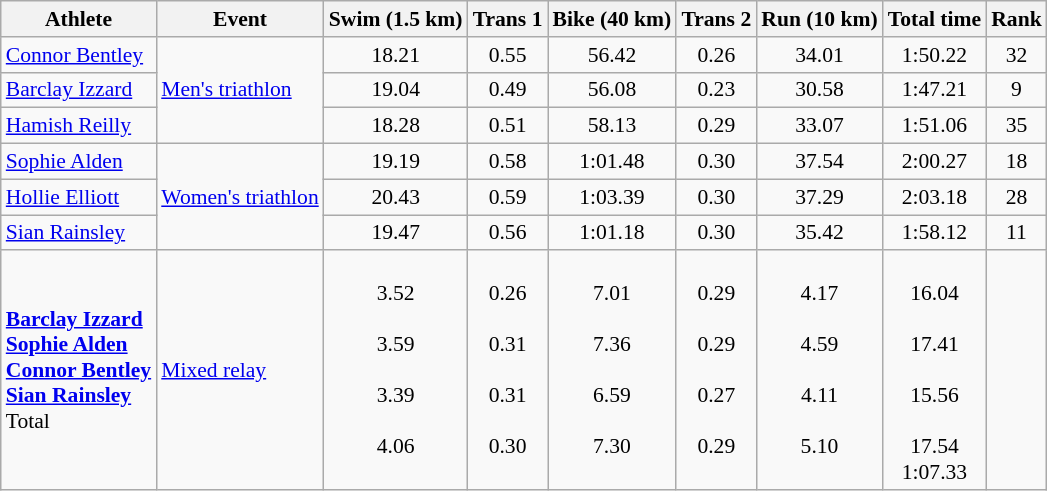<table class="wikitable" style="font-size:90%;">
<tr>
<th>Athlete</th>
<th>Event</th>
<th>Swim (1.5 km)</th>
<th>Trans 1</th>
<th>Bike (40 km)</th>
<th>Trans 2</th>
<th>Run (10 km)</th>
<th>Total time</th>
<th>Rank</th>
</tr>
<tr align=center>
<td align=left><a href='#'>Connor Bentley</a></td>
<td style="text-align:left;" rowspan="3"><a href='#'>Men's triathlon</a></td>
<td>18.21</td>
<td>0.55</td>
<td>56.42</td>
<td>0.26</td>
<td>34.01</td>
<td>1:50.22</td>
<td>32</td>
</tr>
<tr align=center>
<td align=left><a href='#'>Barclay Izzard</a></td>
<td>19.04</td>
<td>0.49</td>
<td>56.08</td>
<td>0.23</td>
<td>30.58</td>
<td>1:47.21</td>
<td>9</td>
</tr>
<tr align=center>
<td align=left><a href='#'>Hamish Reilly</a></td>
<td>18.28</td>
<td>0.51</td>
<td>58.13</td>
<td>0.29</td>
<td>33.07</td>
<td>1:51.06</td>
<td>35</td>
</tr>
<tr align=center>
<td align=left><a href='#'>Sophie Alden</a></td>
<td style="text-align:left;" rowspan="3"><a href='#'>Women's triathlon</a></td>
<td>19.19</td>
<td>0.58</td>
<td>1:01.48</td>
<td>0.30</td>
<td>37.54</td>
<td>2:00.27</td>
<td>18</td>
</tr>
<tr align=center>
<td align=left><a href='#'>Hollie Elliott</a></td>
<td>20.43</td>
<td>0.59</td>
<td>1:03.39</td>
<td>0.30</td>
<td>37.29</td>
<td>2:03.18</td>
<td>28</td>
</tr>
<tr align=center>
<td align=left><a href='#'>Sian Rainsley</a></td>
<td>19.47</td>
<td>0.56</td>
<td>1:01.18</td>
<td>0.30</td>
<td>35.42</td>
<td>1:58.12</td>
<td>11</td>
</tr>
<tr align=center>
<td align=left><strong><a href='#'>Barclay Izzard</a></strong><br><strong><a href='#'>Sophie Alden</a></strong><br><strong><a href='#'>Connor Bentley</a></strong><br><strong><a href='#'>Sian Rainsley</a></strong><br>Total</td>
<td style="text-align:left;"><a href='#'>Mixed relay</a></td>
<td>3.52<br><br>3.59<br><br>3.39<br><br>4.06</td>
<td>0.26<br><br>0.31<br><br>0.31<br><br>0.30</td>
<td>7.01<br><br>7.36<br><br>6.59<br><br>7.30</td>
<td>0.29<br><br>0.29<br><br>0.27<br><br>0.29</td>
<td>4.17<br><br>4.59<br><br>4.11<br><br>5.10</td>
<td><br>16.04<br><br>17.41<br><br>15.56<br><br>17.54<br>1:07.33</td>
<td></td>
</tr>
</table>
